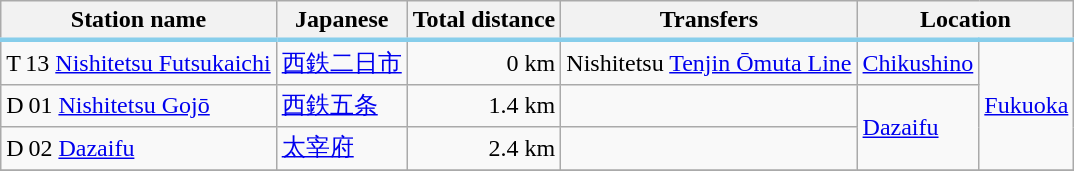<table class="wikitable">
<tr>
<th style="border-bottom:3px solid skyblue;">Station name</th>
<th ! style="border-bottom:3px solid skyblue;">Japanese</th>
<th ! style="border-bottom:3px solid skyblue;">Total distance</th>
<th ! style="border-bottom:3px solid skyblue;">Transfers</th>
<th ! style="border-bottom:3px solid skyblue;" colspan=2>Location</th>
</tr>
<tr>
<td><span>T <span>13</span></span>  <a href='#'>Nishitetsu Futsukaichi</a></td>
<td><a href='#'>西鉄二日市</a></td>
<td align=right>0 km</td>
<td>Nishitetsu <a href='#'>Tenjin Ōmuta Line</a></td>
<td><a href='#'>Chikushino</a></td>
<td rowspan=3><a href='#'>Fukuoka</a></td>
</tr>
<tr>
<td><span>D <span>01</span></span>  <a href='#'>Nishitetsu Gojō</a></td>
<td><a href='#'>西鉄五条</a></td>
<td align=right>1.4 km</td>
<td></td>
<td rowspan=2><a href='#'>Dazaifu</a></td>
</tr>
<tr>
<td><span>D <span>02</span></span>  <a href='#'>Dazaifu</a></td>
<td><a href='#'>太宰府</a></td>
<td align=right>2.4 km</td>
<td></td>
</tr>
<tr>
</tr>
</table>
